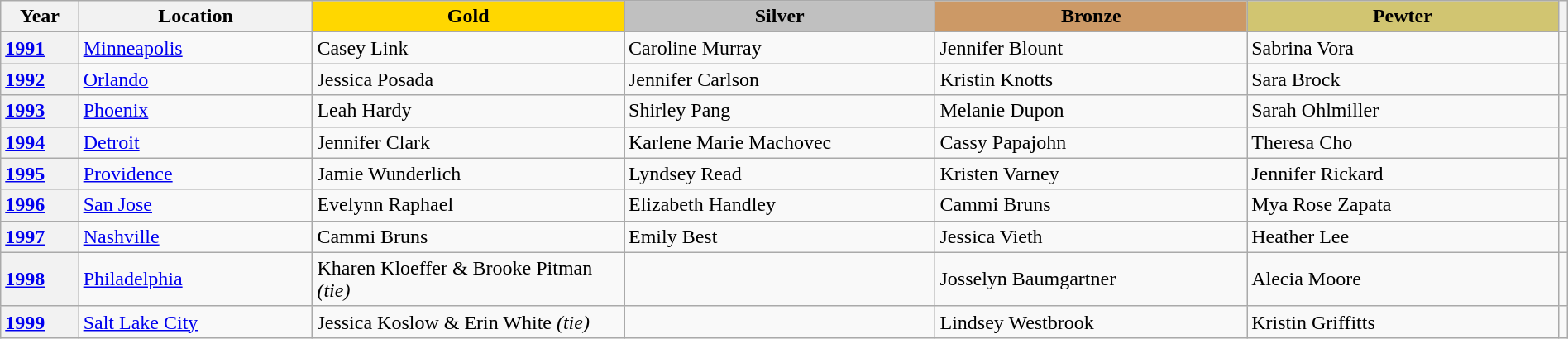<table class="wikitable unsortable" style="text-align:left; width:100%">
<tr>
<th scope="col" style="text-align:center; width:5%">Year</th>
<th scope="col" style="text-align:center; width:15%">Location</th>
<th scope="col" style="text-align:center; width:20%; background:gold">Gold</th>
<th scope="col" style="text-align:center; width:20%; background:silver">Silver</th>
<th scope="col" style="text-align:center; width:20%; background:#c96">Bronze</th>
<th scope="col" style="text-align:center; width:20%; background:#d1c571">Pewter</th>
<th scope="col" style="text-align:center"></th>
</tr>
<tr>
<th scope="row" style="text-align:left"><a href='#'>1991</a></th>
<td><a href='#'>Minneapolis</a></td>
<td>Casey Link</td>
<td>Caroline Murray</td>
<td>Jennifer Blount</td>
<td>Sabrina Vora</td>
<td></td>
</tr>
<tr>
<th scope="row" style="text-align:left"><a href='#'>1992</a></th>
<td><a href='#'>Orlando</a></td>
<td>Jessica Posada</td>
<td>Jennifer Carlson</td>
<td>Kristin Knotts</td>
<td>Sara Brock</td>
<td></td>
</tr>
<tr>
<th scope="row" style="text-align:left"><a href='#'>1993</a></th>
<td><a href='#'>Phoenix</a></td>
<td>Leah Hardy</td>
<td>Shirley Pang</td>
<td>Melanie Dupon</td>
<td>Sarah Ohlmiller</td>
<td></td>
</tr>
<tr>
<th scope="row" style="text-align:left"><a href='#'>1994</a></th>
<td><a href='#'>Detroit</a></td>
<td>Jennifer Clark</td>
<td>Karlene Marie Machovec</td>
<td>Cassy Papajohn</td>
<td>Theresa Cho</td>
<td></td>
</tr>
<tr>
<th scope="row" style="text-align:left"><a href='#'>1995</a></th>
<td><a href='#'>Providence</a></td>
<td>Jamie Wunderlich</td>
<td>Lyndsey Read</td>
<td>Kristen Varney</td>
<td>Jennifer Rickard</td>
<td></td>
</tr>
<tr>
<th scope="row" style="text-align:left"><a href='#'>1996</a></th>
<td><a href='#'>San Jose</a></td>
<td>Evelynn Raphael</td>
<td>Elizabeth Handley</td>
<td>Cammi Bruns</td>
<td>Mya Rose Zapata</td>
<td></td>
</tr>
<tr>
<th scope="row" style="text-align:left"><a href='#'>1997</a></th>
<td><a href='#'>Nashville</a></td>
<td>Cammi Bruns</td>
<td>Emily Best</td>
<td>Jessica Vieth</td>
<td>Heather Lee</td>
<td></td>
</tr>
<tr>
<th scope="row" style="text-align:left"><a href='#'>1998</a></th>
<td><a href='#'>Philadelphia</a></td>
<td>Kharen Kloeffer & Brooke Pitman <em>(tie)</em></td>
<td></td>
<td>Josselyn Baumgartner</td>
<td>Alecia Moore</td>
<td></td>
</tr>
<tr>
<th scope="row" style="text-align:left"><a href='#'>1999</a></th>
<td><a href='#'>Salt Lake City</a></td>
<td>Jessica Koslow & Erin White <em>(tie)</em></td>
<td></td>
<td>Lindsey Westbrook</td>
<td>Kristin Griffitts</td>
<td></td>
</tr>
</table>
